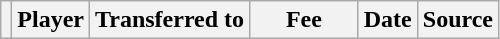<table class="wikitable plainrowheaders sortable">
<tr>
<th></th>
<th scope="col">Player</th>
<th>Transferred to</th>
<th style="width: 65px;">Fee</th>
<th scope="col">Date</th>
<th scope="col">Source</th>
</tr>
</table>
